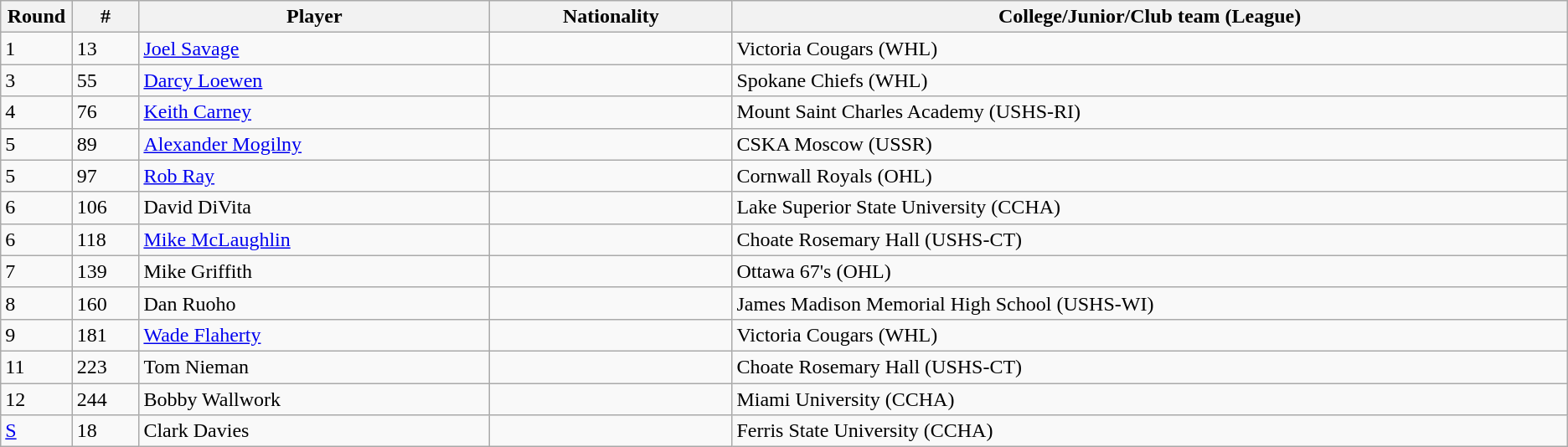<table class="wikitable">
<tr align="center">
<th bgcolor="#DDDDFF" width="4.0%">Round</th>
<th bgcolor="#DDDDFF" width="4.0%">#</th>
<th bgcolor="#DDDDFF" width="21.0%">Player</th>
<th bgcolor="#DDDDFF" width="14.5%">Nationality</th>
<th bgcolor="#DDDDFF" width="50.0%">College/Junior/Club team (League)</th>
</tr>
<tr>
<td>1</td>
<td>13</td>
<td><a href='#'>Joel Savage</a></td>
<td></td>
<td>Victoria Cougars (WHL)</td>
</tr>
<tr>
<td>3</td>
<td>55</td>
<td><a href='#'>Darcy Loewen</a></td>
<td></td>
<td>Spokane Chiefs (WHL)</td>
</tr>
<tr>
<td>4</td>
<td>76</td>
<td><a href='#'>Keith Carney</a></td>
<td></td>
<td>Mount Saint Charles Academy (USHS-RI)</td>
</tr>
<tr>
<td>5</td>
<td>89</td>
<td><a href='#'>Alexander Mogilny</a></td>
<td></td>
<td>CSKA Moscow (USSR)</td>
</tr>
<tr>
<td>5</td>
<td>97</td>
<td><a href='#'>Rob Ray</a></td>
<td></td>
<td>Cornwall Royals (OHL)</td>
</tr>
<tr>
<td>6</td>
<td>106</td>
<td>David DiVita</td>
<td></td>
<td>Lake Superior State University (CCHA)</td>
</tr>
<tr>
<td>6</td>
<td>118</td>
<td><a href='#'>Mike McLaughlin</a></td>
<td></td>
<td>Choate Rosemary Hall (USHS-CT)</td>
</tr>
<tr>
<td>7</td>
<td>139</td>
<td>Mike Griffith</td>
<td></td>
<td>Ottawa 67's (OHL)</td>
</tr>
<tr>
<td>8</td>
<td>160</td>
<td>Dan Ruoho</td>
<td></td>
<td>James Madison Memorial High School (USHS-WI)</td>
</tr>
<tr>
<td>9</td>
<td>181</td>
<td><a href='#'>Wade Flaherty</a></td>
<td></td>
<td>Victoria Cougars (WHL)</td>
</tr>
<tr>
<td>11</td>
<td>223</td>
<td>Tom Nieman</td>
<td></td>
<td>Choate Rosemary Hall (USHS-CT)</td>
</tr>
<tr>
<td>12</td>
<td>244</td>
<td>Bobby Wallwork</td>
<td></td>
<td>Miami University (CCHA)</td>
</tr>
<tr>
<td><a href='#'>S</a></td>
<td>18</td>
<td>Clark Davies</td>
<td></td>
<td>Ferris State University (CCHA)</td>
</tr>
</table>
